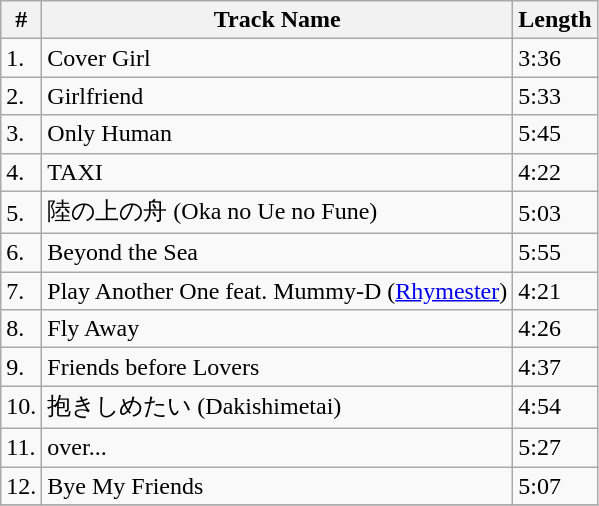<table class="wikitable">
<tr>
<th align="left">#</th>
<th align="left">Track Name</th>
<th align="left">Length</th>
</tr>
<tr>
<td align="left">1.</td>
<td align="left">Cover Girl</td>
<td align="left">3:36</td>
</tr>
<tr>
<td align="left">2.</td>
<td align="left">Girlfriend</td>
<td align="left">5:33</td>
</tr>
<tr>
<td align="left">3.</td>
<td align="left">Only Human</td>
<td align="left">5:45</td>
</tr>
<tr>
<td align="left">4.</td>
<td align="left">TAXI</td>
<td align="left">4:22</td>
</tr>
<tr>
<td align="left">5.</td>
<td align="left">陸の上の舟 (Oka no Ue no Fune)</td>
<td align="left">5:03</td>
</tr>
<tr>
<td align="left">6.</td>
<td align="left">Beyond the Sea</td>
<td align="left">5:55</td>
</tr>
<tr>
<td align="left">7.</td>
<td align="left">Play Another One feat. Mummy-D (<a href='#'>Rhymester</a>)</td>
<td align="left">4:21</td>
</tr>
<tr>
<td align="left">8.</td>
<td align="left">Fly Away</td>
<td align="left">4:26</td>
</tr>
<tr>
<td align="left">9.</td>
<td align="left">Friends before Lovers</td>
<td align="left">4:37</td>
</tr>
<tr>
<td align="left">10.</td>
<td align="left">抱きしめたい (Dakishimetai)</td>
<td align="left">4:54</td>
</tr>
<tr>
<td align="left">11.</td>
<td align="left">over...</td>
<td align="left">5:27</td>
</tr>
<tr>
<td align="left">12.</td>
<td align="left">Bye My Friends</td>
<td align="left">5:07</td>
</tr>
<tr>
</tr>
</table>
